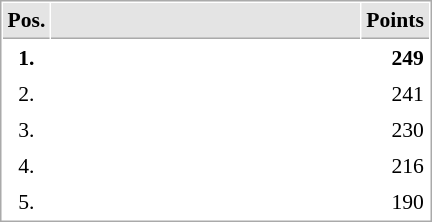<table cellspacing="1" cellpadding="3" style="border:1px solid #AAAAAA;font-size:90%">
<tr bgcolor="#E4E4E4">
<th style="border-bottom:1px solid #AAAAAA" width=10>Pos.</th>
<th style="border-bottom:1px solid #AAAAAA" width=200></th>
<th style="border-bottom:1px solid #AAAAAA" width=20>Points</th>
</tr>
<tr>
<td align="center"><strong>1.</strong></td>
<td><strong></strong></td>
<td align="right"><strong>249</strong></td>
</tr>
<tr>
<td align="center">2.</td>
<td></td>
<td align="right">241</td>
</tr>
<tr>
<td align="center">3.</td>
<td></td>
<td align="right">230</td>
</tr>
<tr>
<td align="center">4.</td>
<td></td>
<td align="right">216</td>
</tr>
<tr>
<td align="center">5.</td>
<td></td>
<td align="right">190</td>
</tr>
</table>
